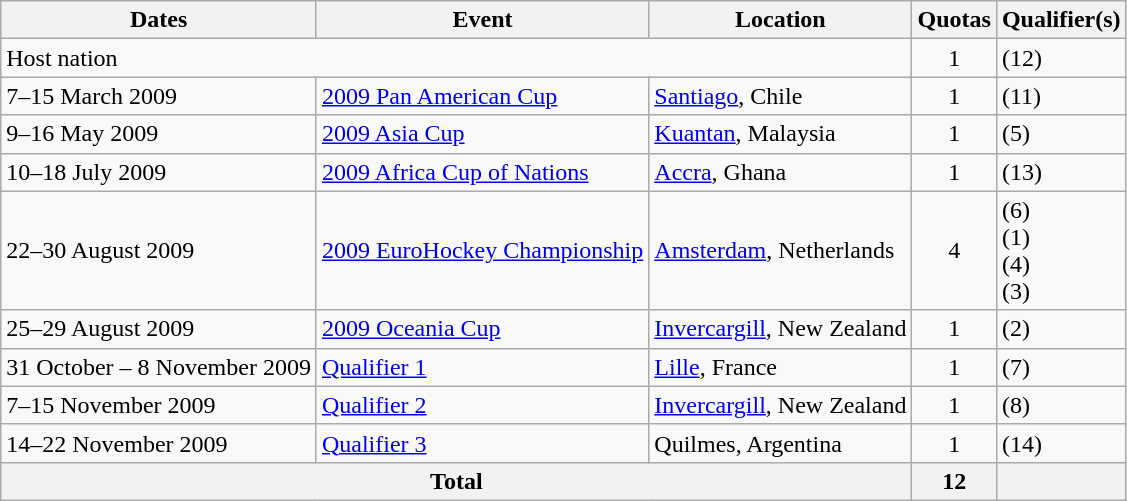<table class=wikitable>
<tr>
<th>Dates</th>
<th>Event</th>
<th>Location</th>
<th>Quotas</th>
<th>Qualifier(s)</th>
</tr>
<tr>
<td colspan=3>Host nation</td>
<td align=center>1</td>
<td> (12)</td>
</tr>
<tr>
<td>7–15 March 2009</td>
<td><a href='#'>2009 Pan American Cup</a></td>
<td><a href='#'>Santiago</a>, Chile</td>
<td align=center>1</td>
<td> (11)</td>
</tr>
<tr>
<td>9–16 May 2009</td>
<td><a href='#'>2009 Asia Cup</a></td>
<td><a href='#'>Kuantan</a>, Malaysia</td>
<td align=center>1</td>
<td> (5)</td>
</tr>
<tr>
<td>10–18 July 2009</td>
<td><a href='#'>2009 Africa Cup of Nations</a></td>
<td><a href='#'>Accra</a>, Ghana</td>
<td align=center>1</td>
<td> (13)</td>
</tr>
<tr>
<td>22–30 August 2009</td>
<td><a href='#'>2009 EuroHockey Championship</a></td>
<td><a href='#'>Amsterdam</a>, Netherlands</td>
<td align=center>4</td>
<td> (6)<br> (1)<br> (4)<br> (3)</td>
</tr>
<tr>
<td>25–29 August 2009</td>
<td><a href='#'>2009 Oceania Cup</a></td>
<td><a href='#'>Invercargill</a>, New Zealand</td>
<td align=center>1</td>
<td> (2)</td>
</tr>
<tr>
<td>31 October – 8 November 2009</td>
<td><a href='#'>Qualifier 1</a></td>
<td><a href='#'>Lille</a>, France</td>
<td align=center>1</td>
<td> (7)</td>
</tr>
<tr>
<td>7–15 November 2009</td>
<td><a href='#'>Qualifier 2</a></td>
<td><a href='#'>Invercargill</a>, New Zealand</td>
<td align=center>1</td>
<td> (8)</td>
</tr>
<tr>
<td>14–22 November 2009</td>
<td><a href='#'>Qualifier 3</a></td>
<td>Quilmes, Argentina</td>
<td align=center>1</td>
<td> (14)</td>
</tr>
<tr>
<th colspan=3>Total</th>
<th>12</th>
<th></th>
</tr>
</table>
